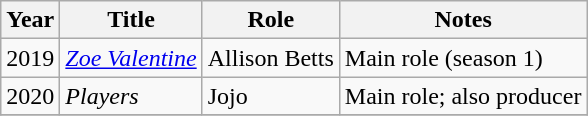<table class="wikitable sortable">
<tr>
<th>Year</th>
<th>Title</th>
<th>Role</th>
<th>Notes</th>
</tr>
<tr>
<td>2019</td>
<td><em><a href='#'>Zoe Valentine</a></em></td>
<td>Allison Betts</td>
<td>Main role (season 1)</td>
</tr>
<tr>
<td>2020</td>
<td><em>Players</em></td>
<td>Jojo</td>
<td>Main role; also producer</td>
</tr>
<tr>
</tr>
</table>
